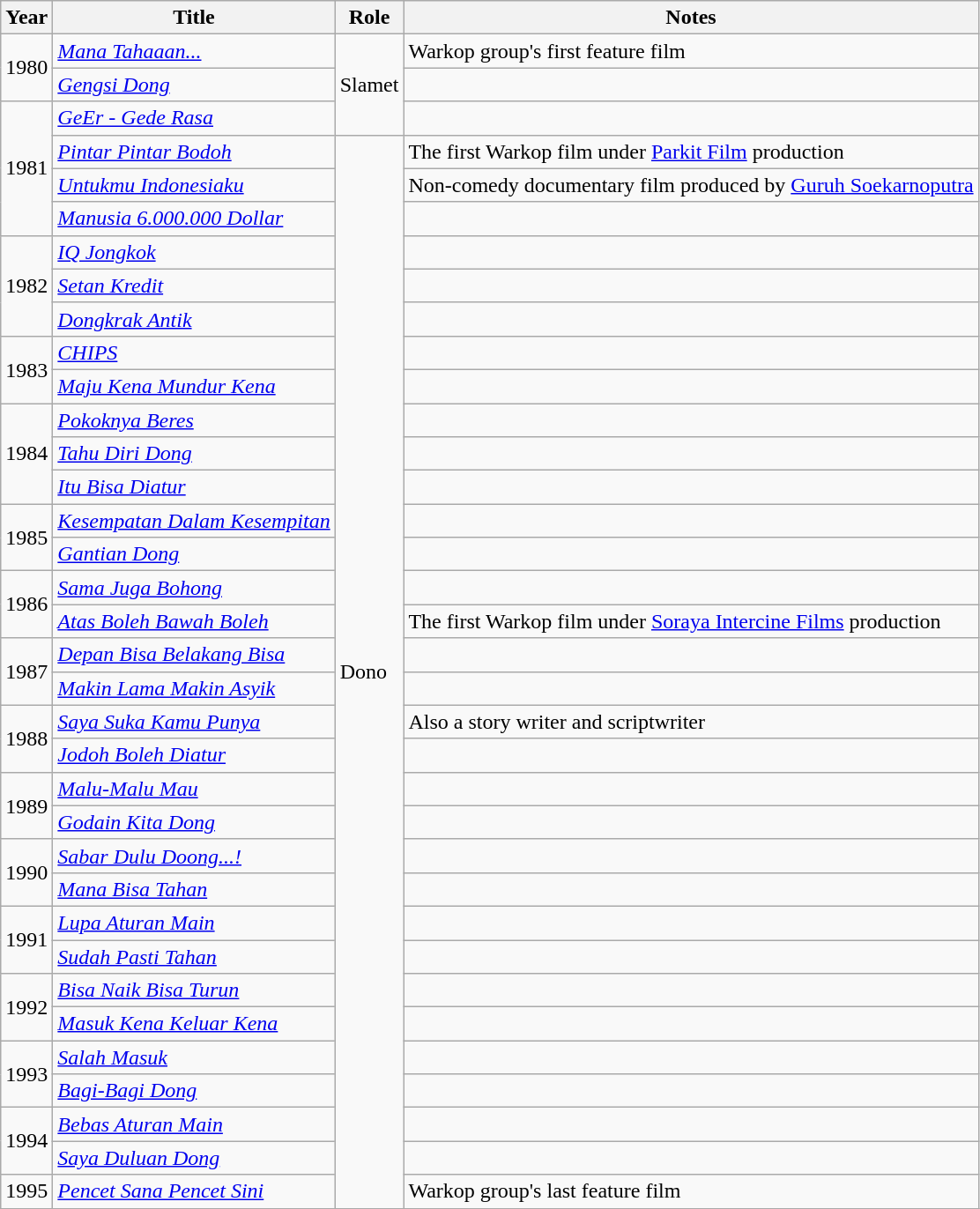<table class="wikitable">
<tr>
<th>Year</th>
<th>Title</th>
<th>Role</th>
<th>Notes</th>
</tr>
<tr>
<td rowspan=2 align=center>1980</td>
<td><em><a href='#'>Mana Tahaaan...</a></em></td>
<td rowspan=3>Slamet</td>
<td>Warkop group's first feature film</td>
</tr>
<tr>
<td><em><a href='#'>Gengsi Dong</a></em></td>
<td></td>
</tr>
<tr>
<td rowspan=4 align=center>1981</td>
<td><em><a href='#'>GeEr - Gede Rasa</a></em></td>
<td></td>
</tr>
<tr>
<td><em><a href='#'>Pintar Pintar Bodoh</a></em></td>
<td rowspan=32>Dono</td>
<td>The first Warkop film under <a href='#'>Parkit Film</a> production</td>
</tr>
<tr>
<td><em><a href='#'>Untukmu Indonesiaku</a></em></td>
<td>Non-comedy documentary film produced by <a href='#'>Guruh Soekarnoputra</a></td>
</tr>
<tr>
<td><em><a href='#'>Manusia 6.000.000 Dollar</a></em></td>
</tr>
<tr>
<td rowspan=3 align=center>1982</td>
<td><em><a href='#'>IQ Jongkok</a></em></td>
<td></td>
</tr>
<tr>
<td><em><a href='#'>Setan Kredit</a></em></td>
<td></td>
</tr>
<tr>
<td><em><a href='#'>Dongkrak Antik</a></em></td>
<td></td>
</tr>
<tr>
<td rowspan=2 align=center>1983</td>
<td><em><a href='#'>CHIPS</a></em></td>
<td></td>
</tr>
<tr>
<td><em><a href='#'>Maju Kena Mundur Kena</a></em></td>
<td></td>
</tr>
<tr>
<td rowspan=3 align=center>1984</td>
<td><em><a href='#'>Pokoknya Beres</a></em></td>
<td></td>
</tr>
<tr>
<td><em><a href='#'>Tahu Diri Dong</a></em></td>
<td></td>
</tr>
<tr>
<td><em><a href='#'>Itu Bisa Diatur</a></em></td>
<td></td>
</tr>
<tr>
<td rowspan=2 align=center>1985</td>
<td><em><a href='#'>Kesempatan Dalam Kesempitan</a></em></td>
<td></td>
</tr>
<tr>
<td><em><a href='#'>Gantian Dong</a></em></td>
<td></td>
</tr>
<tr>
<td rowspan=2 align=center>1986</td>
<td><em><a href='#'>Sama Juga Bohong</a></em></td>
<td></td>
</tr>
<tr>
<td><em><a href='#'>Atas Boleh Bawah Boleh</a></em></td>
<td>The first Warkop film under <a href='#'>Soraya Intercine Films</a> production</td>
</tr>
<tr>
<td rowspan=2 align=center>1987</td>
<td><em><a href='#'>Depan Bisa Belakang Bisa</a></em></td>
<td></td>
</tr>
<tr>
<td><em><a href='#'>Makin Lama Makin Asyik</a></em></td>
<td></td>
</tr>
<tr>
<td rowspan=2 align=center>1988</td>
<td><em><a href='#'>Saya Suka Kamu Punya</a></em></td>
<td>Also a story writer and scriptwriter</td>
</tr>
<tr>
<td><em><a href='#'>Jodoh Boleh Diatur</a></em></td>
<td></td>
</tr>
<tr>
<td rowspan=2 align=center>1989</td>
<td><em><a href='#'>Malu-Malu Mau</a></em></td>
<td></td>
</tr>
<tr>
<td><em><a href='#'>Godain Kita Dong</a></em></td>
<td></td>
</tr>
<tr>
<td rowspan=2 align=center>1990</td>
<td><em><a href='#'>Sabar Dulu Doong...!</a></em></td>
<td></td>
</tr>
<tr>
<td><em><a href='#'>Mana Bisa Tahan</a></em></td>
<td></td>
</tr>
<tr>
<td rowspan=2 align=center>1991</td>
<td><em><a href='#'>Lupa Aturan Main</a></em></td>
<td></td>
</tr>
<tr>
<td><em><a href='#'>Sudah Pasti Tahan</a></em></td>
<td></td>
</tr>
<tr>
<td rowspan=2 align=center>1992</td>
<td><em><a href='#'>Bisa Naik Bisa Turun</a></em></td>
<td></td>
</tr>
<tr>
<td><em><a href='#'>Masuk Kena Keluar Kena</a></em></td>
<td></td>
</tr>
<tr>
<td rowspan=2 align=center>1993</td>
<td><em><a href='#'>Salah Masuk</a></em></td>
<td></td>
</tr>
<tr>
<td><em><a href='#'>Bagi-Bagi Dong</a></em></td>
<td></td>
</tr>
<tr>
<td rowspan=2 align=center>1994</td>
<td><em><a href='#'>Bebas Aturan Main</a></em></td>
<td></td>
</tr>
<tr>
<td><em><a href='#'>Saya Duluan Dong</a></em></td>
<td></td>
</tr>
<tr>
<td align=center>1995</td>
<td><em><a href='#'>Pencet Sana Pencet Sini</a></em></td>
<td>Warkop group's last feature film</td>
</tr>
<tr>
</tr>
</table>
